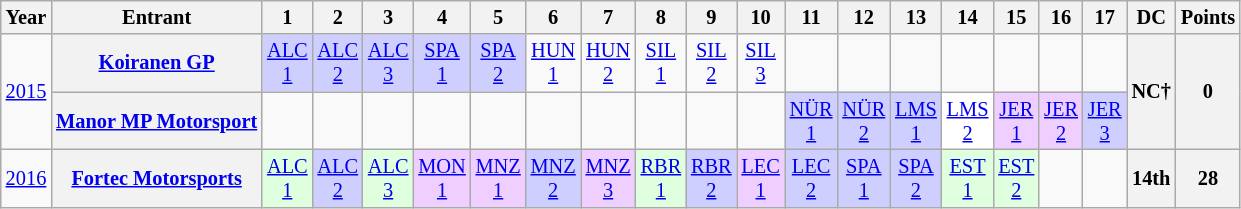<table class="wikitable" style="text-align:center; font-size:85%">
<tr>
<th>Year</th>
<th>Entrant</th>
<th>1</th>
<th>2</th>
<th>3</th>
<th>4</th>
<th>5</th>
<th>6</th>
<th>7</th>
<th>8</th>
<th>9</th>
<th>10</th>
<th>11</th>
<th>12</th>
<th>13</th>
<th>14</th>
<th>15</th>
<th>16</th>
<th>17</th>
<th>DC</th>
<th>Points</th>
</tr>
<tr>
<td rowspan="2"><a href='#'>2015</a></td>
<th nowrap><a href='#'>Koiranen GP</a></th>
<td style="background:#cfcfff;"><a href='#'>ALC<br>1</a><br></td>
<td style="background:#cfcfff;"><a href='#'>ALC<br>2</a><br></td>
<td style="background:#cfcfff;"><a href='#'>ALC<br>3</a><br></td>
<td style="background:#cfcfff;"><a href='#'>SPA<br>1</a><br></td>
<td style="background:#cfcfff;"><a href='#'>SPA<br>2</a><br></td>
<td style="background:#;"><a href='#'>HUN<br>1</a><br></td>
<td style="background:#;"><a href='#'>HUN<br>2</a><br></td>
<td style="background:#;"><a href='#'>SIL<br>1</a><br></td>
<td style="background:#;"><a href='#'>SIL<br>2</a><br></td>
<td style="background:#;"><a href='#'>SIL<br>3</a><br></td>
<td></td>
<td></td>
<td></td>
<td></td>
<td></td>
<td></td>
<td></td>
<th rowspan="2">NC†</th>
<th rowspan="2">0</th>
</tr>
<tr>
<th nowrap><a href='#'>Manor MP Motorsport</a></th>
<td></td>
<td></td>
<td></td>
<td></td>
<td></td>
<td></td>
<td></td>
<td></td>
<td></td>
<td></td>
<td style="background:#cfcfff;"><a href='#'>NÜR<br>1</a><br></td>
<td style="background:#cfcfff;"><a href='#'>NÜR<br>2</a><br></td>
<td style="background:#cfcfff;"><a href='#'>LMS<br>1</a><br></td>
<td style="background:#ffffff;"><a href='#'>LMS<br>2</a><br></td>
<td style="background:#efcfff;"><a href='#'>JER<br>1</a><br></td>
<td style="background:#efcfff;"><a href='#'>JER<br>2</a><br></td>
<td style="background:#cfcfff;"><a href='#'>JER<br>3</a><br></td>
</tr>
<tr>
<td><a href='#'>2016</a></td>
<th nowrap><a href='#'>Fortec Motorsports</a></th>
<td style="background:#dfffdf;"><a href='#'>ALC<br>1</a><br></td>
<td style="background:#cfcfff;"><a href='#'>ALC<br>2</a><br></td>
<td style="background:#dfffdf;"><a href='#'>ALC<br>3</a><br></td>
<td style="background:#efcfff;"><a href='#'>MON<br>1</a><br></td>
<td style="background:#efcfff;"><a href='#'>MNZ<br>1</a><br></td>
<td style="background:#cfcfff;"><a href='#'>MNZ<br>2</a><br></td>
<td style="background:#efcfff;"><a href='#'>MNZ<br>3</a><br></td>
<td style="background:#dfffdf;"><a href='#'>RBR<br>1</a><br></td>
<td style="background:#cfcfff;"><a href='#'>RBR<br>2</a><br></td>
<td style="background:#efcfff;"><a href='#'>LEC<br>1</a><br></td>
<td style="background:#cfcfff;"><a href='#'>LEC<br>2</a><br></td>
<td style="background:#cfcfff;"><a href='#'>SPA<br>1</a><br></td>
<td style="background:#cfcfff;"><a href='#'>SPA<br>2</a><br></td>
<td style="background:#dfffdf;"><a href='#'>EST<br>1</a><br></td>
<td style="background:#dfffdf;"><a href='#'>EST<br>2</a><br></td>
<td></td>
<td></td>
<th>14th</th>
<th>28</th>
</tr>
</table>
